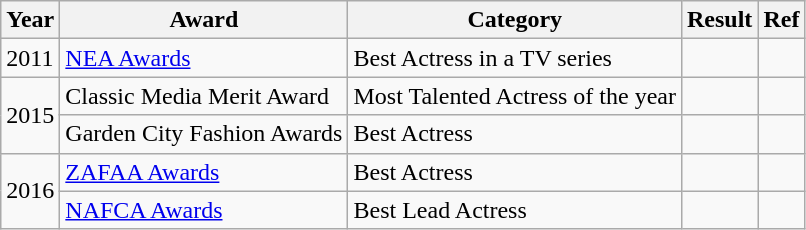<table class="wikitable">
<tr>
<th>Year</th>
<th>Award</th>
<th>Category</th>
<th>Result</th>
<th>Ref</th>
</tr>
<tr>
<td>2011</td>
<td><a href='#'>NEA Awards</a></td>
<td>Best Actress in a TV series</td>
<td></td>
<td></td>
</tr>
<tr>
<td rowspan="2">2015</td>
<td>Classic Media Merit Award</td>
<td>Most Talented Actress of the year</td>
<td></td>
<td></td>
</tr>
<tr>
<td>Garden City Fashion Awards</td>
<td>Best Actress</td>
<td></td>
<td></td>
</tr>
<tr>
<td rowspan="2">2016</td>
<td><a href='#'>ZAFAA Awards</a></td>
<td>Best Actress</td>
<td></td>
<td></td>
</tr>
<tr>
<td><a href='#'>NAFCA Awards</a></td>
<td>Best Lead Actress</td>
<td></td>
<td></td>
</tr>
</table>
